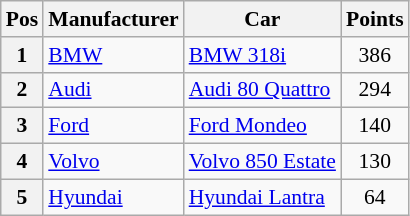<table class="wikitable" style="font-size: 90%">
<tr>
<th>Pos</th>
<th>Manufacturer </th>
<th>Car</th>
<th align="center">Points</th>
</tr>
<tr>
<th>1</th>
<td><a href='#'>BMW</a></td>
<td><a href='#'>BMW 318i</a></td>
<td align="center">386</td>
</tr>
<tr>
<th>2</th>
<td><a href='#'>Audi</a></td>
<td><a href='#'>Audi 80 Quattro</a></td>
<td align="center">294</td>
</tr>
<tr>
<th>3</th>
<td><a href='#'>Ford</a></td>
<td><a href='#'>Ford Mondeo</a></td>
<td align="center">140</td>
</tr>
<tr>
<th>4</th>
<td><a href='#'>Volvo</a></td>
<td><a href='#'>Volvo 850 Estate</a></td>
<td align="center">130</td>
</tr>
<tr>
<th>5</th>
<td><a href='#'>Hyundai</a></td>
<td><a href='#'>Hyundai Lantra</a></td>
<td align="center">64</td>
</tr>
</table>
